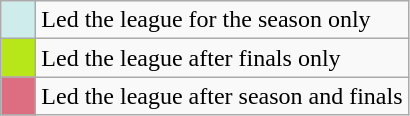<table class="wikitable">
<tr>
<td style="background:#CFECEC; width:1em"></td>
<td>Led the league for the season only</td>
</tr>
<tr>
<td style="background:#b7e718; width:1em"></td>
<td>Led the league after finals only</td>
</tr>
<tr>
<td style="background:#DD6E81; width:1em"></td>
<td>Led the league after season and finals</td>
</tr>
</table>
